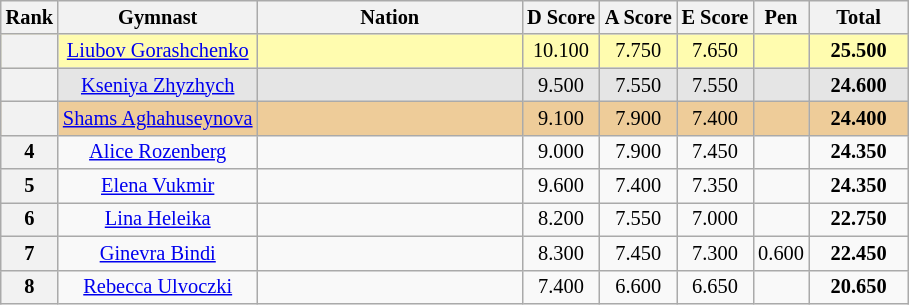<table class="wikitable sortable" style="text-align:center; font-size:85%">
<tr>
<th scope="col" style="width:20px;">Rank</th>
<th>Gymnast</th>
<th scope="col" style="width:170px;">Nation</th>
<th>D Score</th>
<th>A Score</th>
<th>E Score</th>
<th>Pen</th>
<th scope="col" style="width:60px;">Total</th>
</tr>
<tr bgcolor="fffcaf">
<th scope="row"></th>
<td><a href='#'>Liubov Gorashchenko</a></td>
<td align="left"></td>
<td>10.100</td>
<td>7.750</td>
<td>7.650</td>
<td></td>
<td><strong>25.500</strong></td>
</tr>
<tr bgcolor="e5e5e5">
<th scope="row"></th>
<td><a href='#'>Kseniya Zhyzhych</a></td>
<td align="left"></td>
<td>9.500</td>
<td>7.550</td>
<td>7.550</td>
<td></td>
<td><strong>24.600</strong></td>
</tr>
<tr bgcolor="eecc99">
<th scope="row"></th>
<td><a href='#'>Shams Aghahuseynova</a></td>
<td align="left"></td>
<td>9.100</td>
<td>7.900</td>
<td>7.400</td>
<td></td>
<td><strong>24.400</strong></td>
</tr>
<tr>
<th>4</th>
<td><a href='#'>Alice Rozenberg</a></td>
<td align="left"></td>
<td>9.000</td>
<td>7.900</td>
<td>7.450</td>
<td></td>
<td><strong>24.350</strong></td>
</tr>
<tr>
<th>5</th>
<td><a href='#'>Elena Vukmir</a></td>
<td align="left"></td>
<td>9.600</td>
<td>7.400</td>
<td>7.350</td>
<td></td>
<td><strong>24.350</strong></td>
</tr>
<tr>
<th>6</th>
<td><a href='#'>Lina Heleika</a></td>
<td align="left"></td>
<td>8.200</td>
<td>7.550</td>
<td>7.000</td>
<td></td>
<td><strong>22.750</strong></td>
</tr>
<tr>
<th>7</th>
<td><a href='#'>Ginevra Bindi</a></td>
<td align="left"></td>
<td>8.300</td>
<td>7.450</td>
<td>7.300</td>
<td>0.600</td>
<td><strong>22.450</strong></td>
</tr>
<tr>
<th>8</th>
<td><a href='#'>Rebecca Ulvoczki</a></td>
<td align="left"></td>
<td>7.400</td>
<td>6.600</td>
<td>6.650</td>
<td></td>
<td><strong>20.650</strong></td>
</tr>
</table>
